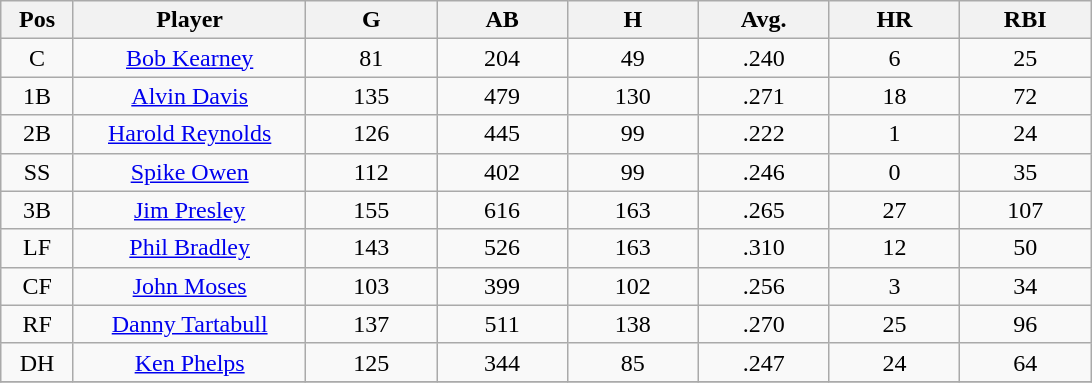<table class="wikitable sortable">
<tr>
<th bgcolor="#DDDDFF" width="5%">Pos</th>
<th bgcolor="#DDDDFF" width="16%">Player</th>
<th bgcolor="#DDDDFF" width="9%">G</th>
<th bgcolor="#DDDDFF" width="9%">AB</th>
<th bgcolor="#DDDDFF" width="9%">H</th>
<th bgcolor="#DDDDFF" width="9%">Avg.</th>
<th bgcolor="#DDDDFF" width="9%">HR</th>
<th bgcolor="#DDDDFF" width="9%">RBI</th>
</tr>
<tr align="center">
<td>C</td>
<td><a href='#'>Bob Kearney</a></td>
<td>81</td>
<td>204</td>
<td>49</td>
<td>.240</td>
<td>6</td>
<td>25</td>
</tr>
<tr align=center>
<td>1B</td>
<td><a href='#'>Alvin Davis</a></td>
<td>135</td>
<td>479</td>
<td>130</td>
<td>.271</td>
<td>18</td>
<td>72</td>
</tr>
<tr align="center">
<td>2B</td>
<td><a href='#'>Harold Reynolds</a></td>
<td>126</td>
<td>445</td>
<td>99</td>
<td>.222</td>
<td>1</td>
<td>24</td>
</tr>
<tr align="center">
<td>SS</td>
<td><a href='#'>Spike Owen</a></td>
<td>112</td>
<td>402</td>
<td>99</td>
<td>.246</td>
<td>0</td>
<td>35</td>
</tr>
<tr align="center">
<td>3B</td>
<td><a href='#'>Jim Presley</a></td>
<td>155</td>
<td>616</td>
<td>163</td>
<td>.265</td>
<td>27</td>
<td>107</td>
</tr>
<tr align="center">
<td>LF</td>
<td><a href='#'>Phil Bradley</a></td>
<td>143</td>
<td>526</td>
<td>163</td>
<td>.310</td>
<td>12</td>
<td>50</td>
</tr>
<tr align="center">
<td>CF</td>
<td><a href='#'>John Moses</a></td>
<td>103</td>
<td>399</td>
<td>102</td>
<td>.256</td>
<td>3</td>
<td>34</td>
</tr>
<tr align="center">
<td>RF</td>
<td><a href='#'>Danny Tartabull</a></td>
<td>137</td>
<td>511</td>
<td>138</td>
<td>.270</td>
<td>25</td>
<td>96</td>
</tr>
<tr align="center">
<td>DH</td>
<td><a href='#'>Ken Phelps</a></td>
<td>125</td>
<td>344</td>
<td>85</td>
<td>.247</td>
<td>24</td>
<td>64</td>
</tr>
<tr align="center">
</tr>
</table>
